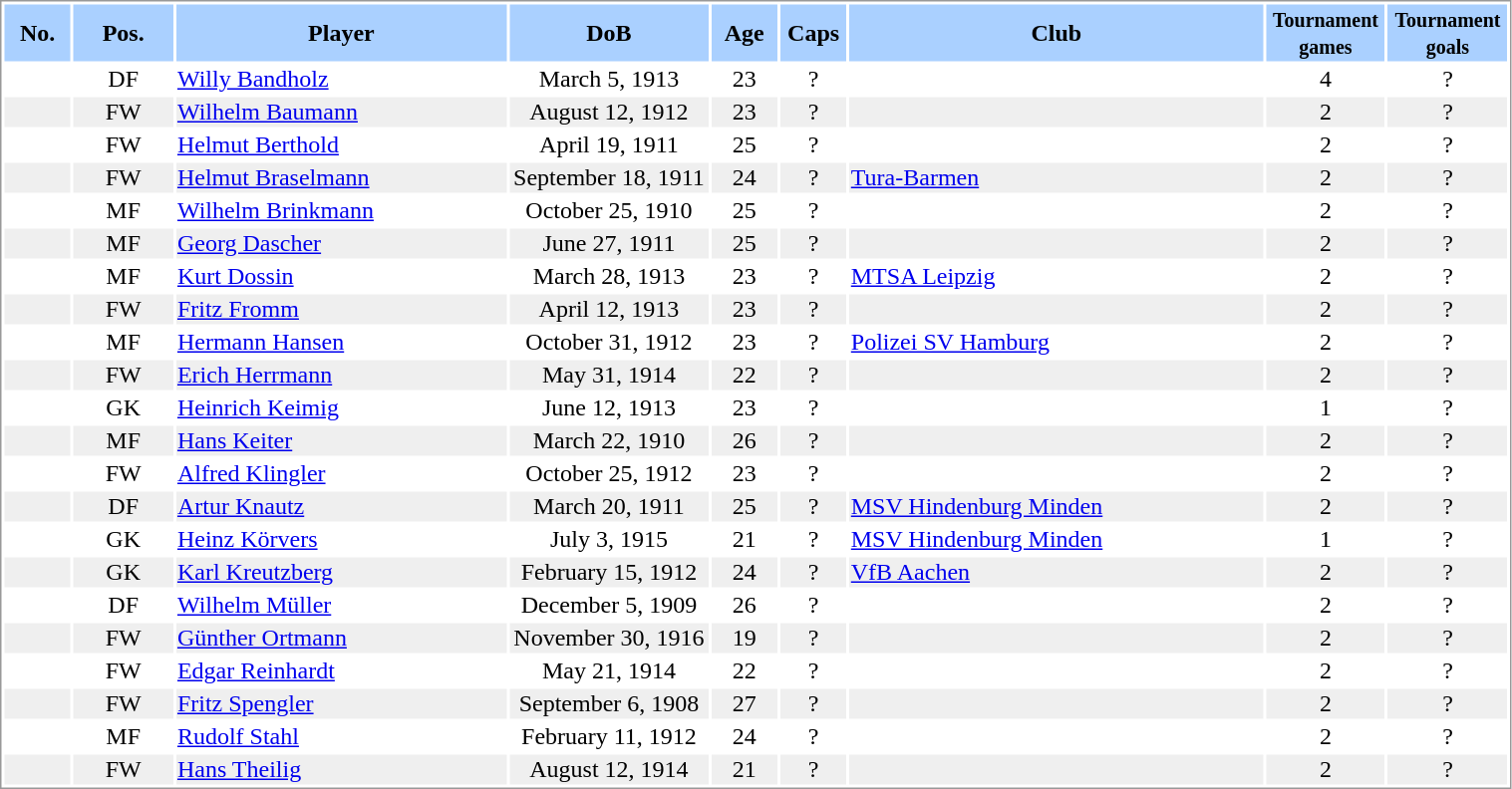<table border="0" width="80%" style="border: 1px solid #999; background-color:#FFFFFF; text-align:center">
<tr align="center" bgcolor="#AAD0FF">
<th width=4%>No.</th>
<th width=6%>Pos.</th>
<th width=20%>Player</th>
<th width=12%>DoB</th>
<th width=4%>Age</th>
<th width=4%>Caps</th>
<th width=25%>Club</th>
<th width=6%><small>Tournament<br>games</small></th>
<th width=6%><small>Tournament<br>goals</small></th>
</tr>
<tr>
<td></td>
<td>DF</td>
<td align="left"><a href='#'>Willy Bandholz</a></td>
<td>March 5, 1913</td>
<td>23</td>
<td>?</td>
<td align="left"></td>
<td>4</td>
<td>?</td>
</tr>
<tr bgcolor="#EFEFEF">
<td></td>
<td>FW</td>
<td align="left"><a href='#'>Wilhelm Baumann</a></td>
<td>August 12, 1912</td>
<td>23</td>
<td>?</td>
<td align="left"></td>
<td>2</td>
<td>?</td>
</tr>
<tr>
<td></td>
<td>FW</td>
<td align="left"><a href='#'>Helmut Berthold</a></td>
<td>April 19, 1911</td>
<td>25</td>
<td>?</td>
<td align="left"></td>
<td>2</td>
<td>?</td>
</tr>
<tr bgcolor="#EFEFEF">
<td></td>
<td>FW</td>
<td align="left"><a href='#'>Helmut Braselmann</a></td>
<td>September 18, 1911</td>
<td>24</td>
<td>?</td>
<td align="left"> <a href='#'>Tura-Barmen</a></td>
<td>2</td>
<td>?</td>
</tr>
<tr>
<td></td>
<td>MF</td>
<td align="left"><a href='#'>Wilhelm Brinkmann</a></td>
<td>October 25, 1910</td>
<td>25</td>
<td>?</td>
<td align="left"></td>
<td>2</td>
<td>?</td>
</tr>
<tr bgcolor="#EFEFEF">
<td></td>
<td>MF</td>
<td align="left"><a href='#'>Georg Dascher</a></td>
<td>June 27, 1911</td>
<td>25</td>
<td>?</td>
<td align="left"></td>
<td>2</td>
<td>?</td>
</tr>
<tr>
<td></td>
<td>MF</td>
<td align="left"><a href='#'>Kurt Dossin</a></td>
<td>March 28, 1913</td>
<td>23</td>
<td>?</td>
<td align="left"> <a href='#'>MTSA Leipzig</a></td>
<td>2</td>
<td>?</td>
</tr>
<tr bgcolor="#EFEFEF">
<td></td>
<td>FW</td>
<td align="left"><a href='#'>Fritz Fromm</a></td>
<td>April 12, 1913</td>
<td>23</td>
<td>?</td>
<td align="left"></td>
<td>2</td>
<td>?</td>
</tr>
<tr>
<td></td>
<td>MF</td>
<td align="left"><a href='#'>Hermann Hansen</a></td>
<td>October 31, 1912</td>
<td>23</td>
<td>?</td>
<td align="left"> <a href='#'>Polizei SV Hamburg</a></td>
<td>2</td>
<td>?</td>
</tr>
<tr bgcolor="#EFEFEF">
<td></td>
<td>FW</td>
<td align="left"><a href='#'>Erich Herrmann</a></td>
<td>May 31, 1914</td>
<td>22</td>
<td>?</td>
<td align="left"></td>
<td>2</td>
<td>?</td>
</tr>
<tr>
<td></td>
<td>GK</td>
<td align="left"><a href='#'>Heinrich Keimig</a></td>
<td>June 12, 1913</td>
<td>23</td>
<td>?</td>
<td align="left"></td>
<td>1</td>
<td>?</td>
</tr>
<tr bgcolor="#EFEFEF">
<td></td>
<td>MF</td>
<td align="left"><a href='#'>Hans Keiter</a></td>
<td>March 22, 1910</td>
<td>26</td>
<td>?</td>
<td align="left"></td>
<td>2</td>
<td>?</td>
</tr>
<tr>
<td></td>
<td>FW</td>
<td align="left"><a href='#'>Alfred Klingler</a></td>
<td>October 25, 1912</td>
<td>23</td>
<td>?</td>
<td align="left"></td>
<td>2</td>
<td>?</td>
</tr>
<tr bgcolor="#EFEFEF">
<td></td>
<td>DF</td>
<td align="left"><a href='#'>Artur Knautz</a></td>
<td>March 20, 1911</td>
<td>25</td>
<td>?</td>
<td align="left"> <a href='#'>MSV Hindenburg Minden</a></td>
<td>2</td>
<td>?</td>
</tr>
<tr>
<td></td>
<td>GK</td>
<td align="left"><a href='#'>Heinz Körvers</a></td>
<td>July 3, 1915</td>
<td>21</td>
<td>?</td>
<td align="left"> <a href='#'>MSV Hindenburg Minden</a></td>
<td>1</td>
<td>?</td>
</tr>
<tr bgcolor="#EFEFEF">
<td></td>
<td>GK</td>
<td align="left"><a href='#'>Karl Kreutzberg</a></td>
<td>February 15, 1912</td>
<td>24</td>
<td>?</td>
<td align="left"> <a href='#'>VfB Aachen</a></td>
<td>2</td>
<td>?</td>
</tr>
<tr>
<td></td>
<td>DF</td>
<td align="left"><a href='#'>Wilhelm Müller</a></td>
<td>December 5, 1909</td>
<td>26</td>
<td>?</td>
<td align="left"></td>
<td>2</td>
<td>?</td>
</tr>
<tr bgcolor="#EFEFEF">
<td></td>
<td>FW</td>
<td align="left"><a href='#'>Günther Ortmann</a></td>
<td>November 30, 1916</td>
<td>19</td>
<td>?</td>
<td align="left"></td>
<td>2</td>
<td>?</td>
</tr>
<tr>
<td></td>
<td>FW</td>
<td align="left"><a href='#'>Edgar Reinhardt</a></td>
<td>May 21, 1914</td>
<td>22</td>
<td>?</td>
<td align="left"></td>
<td>2</td>
<td>?</td>
</tr>
<tr bgcolor="#EFEFEF">
<td></td>
<td>FW</td>
<td align="left"><a href='#'>Fritz Spengler</a></td>
<td>September 6, 1908</td>
<td>27</td>
<td>?</td>
<td align="left"></td>
<td>2</td>
<td>?</td>
</tr>
<tr>
<td></td>
<td>MF</td>
<td align="left"><a href='#'>Rudolf Stahl</a></td>
<td>February 11, 1912</td>
<td>24</td>
<td>?</td>
<td align="left"></td>
<td>2</td>
<td>?</td>
</tr>
<tr bgcolor="#EFEFEF">
<td></td>
<td>FW</td>
<td align="left"><a href='#'>Hans Theilig</a></td>
<td>August 12, 1914</td>
<td>21</td>
<td>?</td>
<td align="left"></td>
<td>2</td>
<td>?</td>
</tr>
</table>
